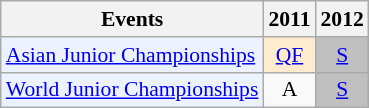<table class="wikitable" style="font-size: 90%; text-align:center">
<tr>
<th>Events</th>
<th>2011</th>
<th>2012</th>
</tr>
<tr>
<td bgcolor="#ECF2FF"; align="left"><a href='#'>Asian Junior Championships</a></td>
<td bgcolor=FFEBCD><a href='#'>QF</a></td>
<td bgcolor=silver><a href='#'>S</a></td>
</tr>
<tr>
<td bgcolor="#ECF2FF"; align="left"><a href='#'>World Junior Championships</a></td>
<td>A</td>
<td bgcolor=silver><a href='#'>S</a></td>
</tr>
</table>
